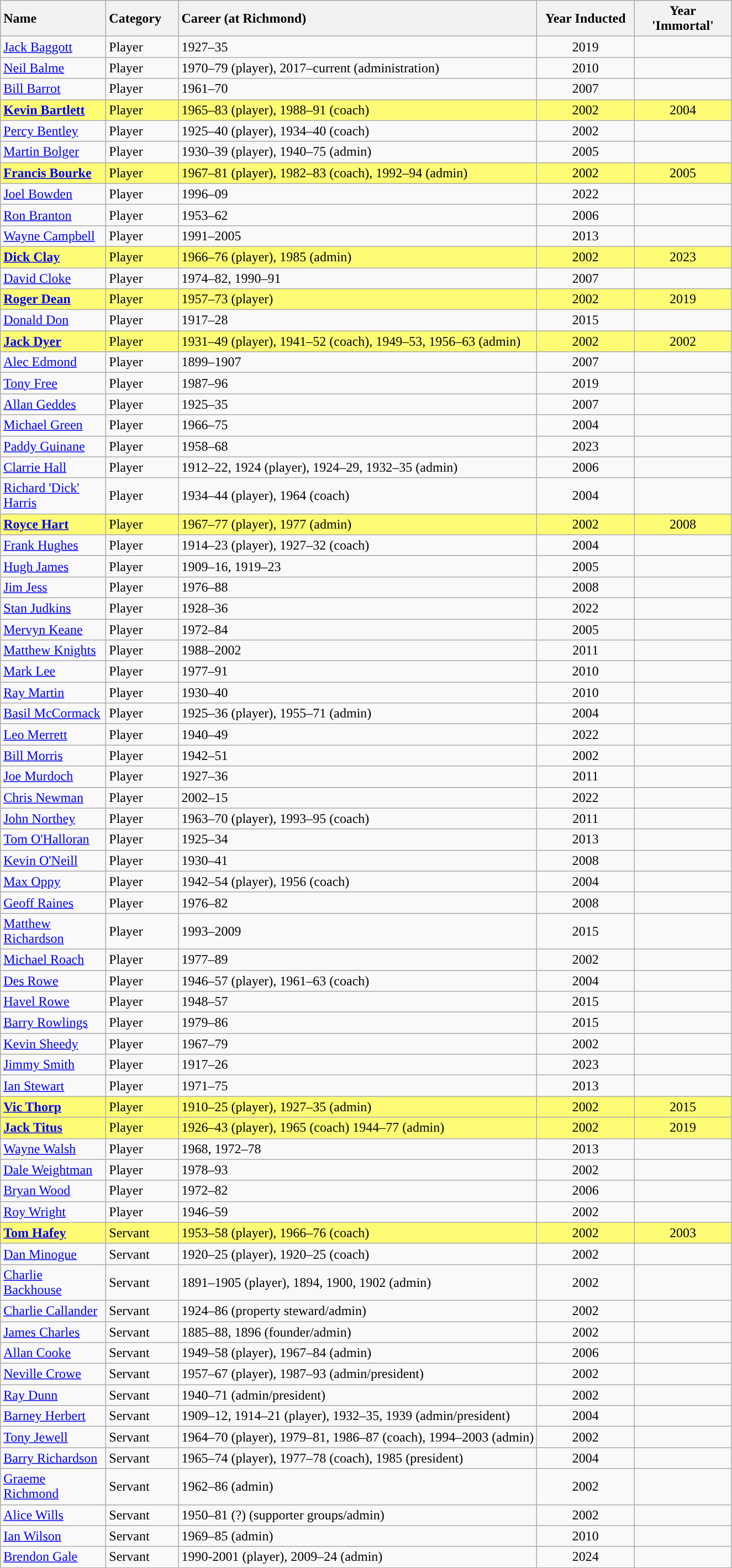<table class="wikitable sortable">
<tr>
<th scope="col" style="width: 120px; text-align:left;">Name</th>
<th scope="col" style="width: 80px; text-align:left;">Category</th>
<th scope="col" style="text-align:left;">Career (at Richmond)</th>
<th scope="col" style="width: 110px; text-align:center;">Year Inducted</th>
<th scope="col" style="width: 110px; text-align:center;">Year 'Immortal'</th>
</tr>
<tr>
<td data-sort-value="Baggot, Jack"><a href='#'>Jack Baggott</a></td>
<td>Player</td>
<td>1927–35</td>
<td style="text-align:center;">2019</td>
<td data-sort-value="9999"></td>
</tr>
<tr>
<td data-sort-value="Balme, Neil"><a href='#'>Neil Balme</a></td>
<td>Player</td>
<td>1970–79 (player), 2017–current (administration)</td>
<td style="text-align:center;">2010</td>
<td data-sort-value="9999"></td>
</tr>
<tr>
<td data-sort-value="Barrot, Bill"><a href='#'>Bill Barrot</a></td>
<td>Player</td>
<td>1961–70</td>
<td style="text-align:center;">2007</td>
<td data-sort-value="9999"></td>
</tr>
<tr style="background:#FEFC75;">
<td data-sort-value="Bartlett, Kevin"><strong><a href='#'>Kevin Bartlett</a></strong></td>
<td>Player</td>
<td>1965–83 (player), 1988–91 (coach)</td>
<td style="text-align:center;">2002</td>
<td style="text-align:center;">2004</td>
</tr>
<tr>
<td data-sort-value="Bentley, Percy"><a href='#'>Percy Bentley</a></td>
<td>Player</td>
<td>1925–40 (player), 1934–40 (coach)</td>
<td style="text-align:center;">2002</td>
<td data-sort-value="9999"></td>
</tr>
<tr>
<td data-sort-value="Bolger, Martin"><a href='#'>Martin Bolger</a></td>
<td>Player</td>
<td>1930–39 (player), 1940–75 (admin)</td>
<td style="text-align:center;">2005</td>
<td data-sort-value="9999"></td>
</tr>
<tr style="background:#FEFC75;">
<td data-sort-value="Bourke, Francis"><strong><a href='#'>Francis Bourke</a></strong></td>
<td>Player</td>
<td>1967–81 (player), 1982–83 (coach), 1992–94 (admin)</td>
<td style="text-align:center;">2002</td>
<td style="text-align:center;">2005</td>
</tr>
<tr>
<td data-sort-value="Bowden, Joel"><a href='#'>Joel Bowden</a></td>
<td>Player</td>
<td>1996–09</td>
<td style="text-align:center;">2022</td>
<td data-sort-value="9999"></td>
</tr>
<tr>
<td data-sort-value="Branton, Ron"><a href='#'>Ron Branton</a></td>
<td>Player</td>
<td>1953–62</td>
<td style="text-align:center;">2006</td>
<td data-sort-value="9999"></td>
</tr>
<tr>
<td data-sort-value="Campbell, Wayne"><a href='#'>Wayne Campbell</a></td>
<td>Player</td>
<td>1991–2005</td>
<td style="text-align:center;">2013</td>
<td data-sort-value="9999"></td>
</tr>
<tr style="background:#FEFC75;">
<td data-sort-value="Clay, Dick"><strong><a href='#'>Dick Clay</a></strong></td>
<td>Player</td>
<td>1966–76 (player), 1985 (admin)</td>
<td style="text-align:center;">2002</td>
<td style="text-align:center;">2023</td>
</tr>
<tr>
<td data-sort-value="Cloke, David"><a href='#'>David Cloke</a></td>
<td>Player</td>
<td>1974–82, 1990–91</td>
<td style="text-align:center;">2007</td>
<td data-sort-value="9999"></td>
</tr>
<tr style="background:#FEFC75;">
<td data-sort-value="Dean, Roger"><strong><a href='#'>Roger Dean</a></strong></td>
<td>Player</td>
<td>1957–73 (player)</td>
<td style="text-align:center;">2002</td>
<td style="text-align:center;">2019</td>
</tr>
<tr>
<td data-sort-value="Don, Donald"><a href='#'>Donald Don</a></td>
<td>Player</td>
<td>1917–28</td>
<td style="text-align:center;">2015</td>
<td data-sort-value="9999"></td>
</tr>
<tr style="background:#FEFC75;">
<td data-sort-value="Dyer, Jack"><strong><a href='#'>Jack Dyer</a></strong></td>
<td>Player</td>
<td>1931–49 (player), 1941–52 (coach), 1949–53, 1956–63 (admin)</td>
<td style="text-align:center;">2002</td>
<td style="text-align:center;">2002</td>
</tr>
<tr>
<td data-sort-value="Edmond, Alec"><a href='#'>Alec Edmond</a></td>
<td>Player</td>
<td>1899–1907</td>
<td style="text-align:center;">2007</td>
<td data-sort-value="9999"></td>
</tr>
<tr>
<td data-sort-value="Free, Tony"><a href='#'>Tony Free</a></td>
<td>Player</td>
<td>1987–96</td>
<td style="text-align:center;">2019</td>
<td data-sort-value="9999"></td>
</tr>
<tr>
<td data-sort-value="Geddes, Allan"><a href='#'>Allan Geddes</a></td>
<td>Player</td>
<td>1925–35</td>
<td style="text-align:center;">2007</td>
<td data-sort-value="9999"></td>
</tr>
<tr>
<td data-sort-value="Green, Michael"><a href='#'>Michael Green</a></td>
<td>Player</td>
<td>1966–75</td>
<td style="text-align:center;">2004</td>
<td data-sort-value="9999"></td>
</tr>
<tr>
<td data-sort-value="Guinane, Paddy"><a href='#'>Paddy Guinane</a></td>
<td>Player</td>
<td>1958–68</td>
<td style="text-align:center;">2023</td>
<td data-sort-value="9999"></td>
</tr>
<tr>
<td data-sort-value="Hall, Clarrie"><a href='#'>Clarrie Hall</a></td>
<td>Player</td>
<td>1912–22, 1924 (player), 1924–29, 1932–35 (admin)</td>
<td style="text-align:center;">2006</td>
<td data-sort-value="9999"></td>
</tr>
<tr>
<td data-sort-value="Harris, Dick"><a href='#'>Richard 'Dick' Harris</a></td>
<td>Player</td>
<td>1934–44 (player), 1964 (coach)</td>
<td style="text-align:center;">2004</td>
<td data-sort-value="9999"></td>
</tr>
<tr style="background:#FEFC75;">
<td data-sort-value="Hart, Royce"><strong><a href='#'>Royce Hart</a></strong></td>
<td>Player</td>
<td>1967–77 (player), 1977 (admin)</td>
<td style="text-align:center;">2002</td>
<td style="text-align:center;">2008</td>
</tr>
<tr>
<td data-sort-value="Hughes, Frank"><a href='#'>Frank Hughes</a></td>
<td>Player</td>
<td>1914–23 (player), 1927–32 (coach)</td>
<td style="text-align:center;">2004</td>
<td data-sort-value="9999"></td>
</tr>
<tr>
<td data-sort-value="James, Hugh"><a href='#'>Hugh James</a></td>
<td>Player</td>
<td>1909–16, 1919–23</td>
<td style="text-align:center;">2005</td>
<td data-sort-value="9999"></td>
</tr>
<tr>
<td data-sort-value="Jess, Jim"><a href='#'>Jim Jess</a></td>
<td>Player</td>
<td>1976–88</td>
<td style="text-align:center;">2008</td>
<td data-sort-value="9999"></td>
</tr>
<tr>
<td data-sort-value="Judkins, Stan"><a href='#'>Stan Judkins</a></td>
<td>Player</td>
<td>1928–36</td>
<td style="text-align:center;">2022</td>
<td data-sort-value="9999"></td>
</tr>
<tr>
<td data-sort-value="Keane, Mervyn"><a href='#'>Mervyn Keane</a></td>
<td>Player</td>
<td>1972–84</td>
<td style="text-align:center;">2005</td>
<td data-sort-value="9999"></td>
</tr>
<tr>
<td data-sort-value="Knights, Matthew"><a href='#'>Matthew Knights</a></td>
<td>Player</td>
<td>1988–2002</td>
<td style="text-align:center;">2011</td>
<td data-sort-value="9999"></td>
</tr>
<tr>
<td data-sort-value="Lee, Mark"><a href='#'>Mark Lee</a></td>
<td>Player</td>
<td>1977–91</td>
<td style="text-align:center;">2010</td>
<td data-sort-value="9999"></td>
</tr>
<tr>
<td data-sort-value="Martin, Ray"><a href='#'>Ray Martin</a></td>
<td>Player</td>
<td>1930–40</td>
<td style="text-align:center;">2010</td>
<td data-sort-value="9999"></td>
</tr>
<tr>
<td data-sort-value="McCormack, Basil"><a href='#'>Basil McCormack</a></td>
<td>Player</td>
<td>1925–36 (player), 1955–71 (admin)</td>
<td style="text-align:center;">2004</td>
<td data-sort-value="9999"></td>
</tr>
<tr>
<td data-sort-value="Merrett, Leo"><a href='#'>Leo Merrett</a></td>
<td>Player</td>
<td>1940–49</td>
<td style="text-align:center;">2022</td>
<td data-sort-value="9999"></td>
</tr>
<tr>
<td data-sort-value="Morris, Bill"><a href='#'>Bill Morris</a></td>
<td>Player</td>
<td>1942–51</td>
<td style="text-align:center;">2002</td>
<td data-sort-value="9999"></td>
</tr>
<tr>
<td data-sort-value="Murdoch, Joe"><a href='#'>Joe Murdoch</a></td>
<td>Player</td>
<td>1927–36</td>
<td style="text-align:center;">2011</td>
<td data-sort-value="9999"></td>
</tr>
<tr>
<td data-sort-value="Newman, Chris"><a href='#'>Chris Newman</a></td>
<td>Player</td>
<td>2002–15</td>
<td style="text-align:center;">2022</td>
<td data-sort-value="9999"></td>
</tr>
<tr>
<td data-sort-value="Northey, John"><a href='#'>John Northey</a></td>
<td>Player</td>
<td>1963–70 (player), 1993–95 (coach)</td>
<td style="text-align:center;">2011</td>
<td data-sort-value="9999"></td>
</tr>
<tr>
<td data-sort-value="O'Halloran, Thomas"><a href='#'>Tom O'Halloran</a></td>
<td>Player</td>
<td>1925–34</td>
<td style="text-align:center;">2013</td>
<td data-sort-value="9999"></td>
</tr>
<tr>
<td data-sort-value="O'Neill, Kevin"><a href='#'>Kevin O'Neill</a></td>
<td>Player</td>
<td>1930–41</td>
<td style="text-align:center;">2008</td>
<td data-sort-value="9999"></td>
</tr>
<tr>
<td data-sort-value="Oppy, Max"><a href='#'>Max Oppy</a></td>
<td>Player</td>
<td>1942–54 (player), 1956 (coach)</td>
<td style="text-align:center;">2004</td>
<td data-sort-value="9999"></td>
</tr>
<tr>
<td data-sort-value="Raines, Geoff"><a href='#'>Geoff Raines</a></td>
<td>Player</td>
<td>1976–82</td>
<td style="text-align:center;">2008</td>
<td data-sort-value="9999"></td>
</tr>
<tr>
<td data-sort-value="Richardson, Matthew"><a href='#'>Matthew Richardson</a></td>
<td>Player</td>
<td>1993–2009</td>
<td style="text-align:center;">2015</td>
<td data-sort-value="9999"></td>
</tr>
<tr>
<td data-sort-value="Roach, Michael"><a href='#'>Michael Roach</a></td>
<td>Player</td>
<td>1977–89</td>
<td style="text-align:center;">2002</td>
<td data-sort-value="9999"></td>
</tr>
<tr>
<td data-sort-value="Rowe, Des"><a href='#'>Des Rowe</a></td>
<td>Player</td>
<td>1946–57 (player), 1961–63 (coach)</td>
<td style="text-align:center;">2004</td>
<td data-sort-value="9999"></td>
</tr>
<tr>
<td data-sort-value="Rowe, Havel"><a href='#'>Havel Rowe</a></td>
<td>Player</td>
<td>1948–57</td>
<td style="text-align:center;">2015</td>
<td data-sort-value="9999"></td>
</tr>
<tr>
<td data-sort-value="Rowlings, Barry"><a href='#'>Barry Rowlings</a></td>
<td>Player</td>
<td>1979–86</td>
<td style="text-align:center;">2015</td>
<td data-sort-value="9999"></td>
</tr>
<tr>
<td data-sort-value="Sheedy, Kevin"><a href='#'>Kevin Sheedy</a></td>
<td>Player</td>
<td>1967–79</td>
<td style="text-align:center;">2002</td>
<td data-sort-value="9999"></td>
</tr>
<tr>
<td data-sort-value="Smith, Jimmy"><a href='#'>Jimmy Smith</a></td>
<td>Player</td>
<td>1917–26</td>
<td style="text-align:center;">2023</td>
<td data-sort-value="9999"></td>
</tr>
<tr>
<td data-sort-value="Stewart, Ian"><a href='#'>Ian Stewart</a></td>
<td>Player</td>
<td>1971–75</td>
<td style="text-align:center;">2013</td>
<td data-sort-value="9999"></td>
</tr>
<tr style="background:#FEFC75;">
<td data-sort-value="Thorp, Vic"><strong><a href='#'>Vic Thorp</a></strong></td>
<td>Player</td>
<td>1910–25 (player), 1927–35 (admin)</td>
<td style="text-align:center;">2002</td>
<td style="text-align:center;">2015</td>
</tr>
<tr style="background:#FEFC75;">
<td data-sort-value="Titus, Jack"><strong><a href='#'>Jack Titus</a></strong></td>
<td>Player</td>
<td>1926–43 (player), 1965 (coach) 1944–77 (admin)</td>
<td style="text-align:center;">2002</td>
<td style="text-align:center;">2019</td>
</tr>
<tr>
<td data-sort-value="Walsh, Wayne"><a href='#'>Wayne Walsh</a></td>
<td>Player</td>
<td>1968, 1972–78</td>
<td style="text-align:center;">2013</td>
<td data-sort-value="9999"></td>
</tr>
<tr>
<td data-sort-value="Weightman, Dale"><a href='#'>Dale Weightman</a></td>
<td>Player</td>
<td>1978–93</td>
<td style="text-align:center;">2002</td>
<td data-sort-value="9999"></td>
</tr>
<tr>
<td data-sort-value="Wood, Bryan"><a href='#'>Bryan Wood</a></td>
<td>Player</td>
<td>1972–82</td>
<td style="text-align:center;">2006</td>
<td data-sort-value="9999"></td>
</tr>
<tr>
<td data-sort-value="Wright, Roy"><a href='#'>Roy Wright</a></td>
<td>Player</td>
<td>1946–59</td>
<td style="text-align:center;">2002</td>
<td data-sort-value="9999"></td>
</tr>
<tr style="background:#FEFC75;">
<td data-sort-value="Hafey, Tom"><strong><a href='#'>Tom Hafey</a></strong></td>
<td>Servant</td>
<td>1953–58 (player), 1966–76 (coach)</td>
<td style="text-align:center;">2002</td>
<td style="text-align:center;">2003</td>
</tr>
<tr>
<td data-sort-value="Minogue, Dan"><a href='#'>Dan Minogue</a></td>
<td>Servant</td>
<td>1920–25 (player), 1920–25 (coach)</td>
<td style="text-align:center;">2002</td>
<td data-sort-value="9999"></td>
</tr>
<tr>
<td data-sort-value="Backhouse, Charlie"><a href='#'>Charlie Backhouse</a></td>
<td>Servant</td>
<td>1891–1905 (player), 1894, 1900, 1902 (admin)</td>
<td style="text-align:center;">2002</td>
<td data-sort-value="9999"></td>
</tr>
<tr>
<td data-sort-value="Callandar, Charlie"><a href='#'>Charlie Callander</a></td>
<td>Servant</td>
<td>1924–86 (property steward/admin)</td>
<td style="text-align:center;">2002</td>
<td data-sort-value="9999"></td>
</tr>
<tr>
<td data-sort-value="Charles, James"><a href='#'>James Charles</a></td>
<td>Servant</td>
<td>1885–88, 1896 (founder/admin)</td>
<td style="text-align:center;">2002</td>
<td data-sort-value="9999"></td>
</tr>
<tr>
<td data-sort-value="Cooke, Allan"><a href='#'>Allan Cooke</a></td>
<td>Servant</td>
<td>1949–58 (player), 1967–84 (admin)</td>
<td style="text-align:center;">2006</td>
<td data-sort-value="9999"></td>
</tr>
<tr>
<td data-sort-value="Crowe, Neville"><a href='#'>Neville Crowe</a></td>
<td>Servant</td>
<td>1957–67 (player), 1987–93 (admin/president)</td>
<td style="text-align:center;">2002</td>
<td data-sort-value="9999"></td>
</tr>
<tr>
<td data-sort-value="Dunn, Ray"><a href='#'>Ray Dunn</a></td>
<td>Servant</td>
<td>1940–71 (admin/president)</td>
<td style="text-align:center;">2002</td>
<td data-sort-value="9999"></td>
</tr>
<tr>
<td data-sort-value="Herbert, Barney"><a href='#'>Barney Herbert</a></td>
<td>Servant</td>
<td>1909–12, 1914–21 (player), 1932–35, 1939 (admin/president)</td>
<td style="text-align:center;">2004</td>
<td data-sort-value="9999"></td>
</tr>
<tr>
<td data-sort-value="Jewell, Tony"><a href='#'>Tony Jewell</a></td>
<td>Servant</td>
<td>1964–70 (player), 1979–81, 1986–87 (coach), 1994–2003 (admin)</td>
<td style="text-align:center;">2002</td>
<td data-sort-value="9999"></td>
</tr>
<tr>
<td data-sort-value="Richardson, Barry"><a href='#'>Barry Richardson</a></td>
<td>Servant</td>
<td>1965–74 (player), 1977–78 (coach), 1985 (president)</td>
<td style="text-align:center;">2004</td>
<td data-sort-value="9999"></td>
</tr>
<tr>
<td data-sort-value="Richmond, Graeme"><a href='#'>Graeme Richmond</a></td>
<td>Servant</td>
<td>1962–86 (admin)</td>
<td style="text-align:center;">2002</td>
<td data-sort-value="9999"></td>
</tr>
<tr>
<td data-sort-value="Wills, Alice"><a href='#'>Alice Wills</a></td>
<td>Servant</td>
<td>1950–81 (?) (supporter groups/admin)</td>
<td style="text-align:center;">2002</td>
<td data-sort-value="9999"></td>
</tr>
<tr>
<td data-sort-value="Wilson, Ian"><a href='#'>Ian Wilson</a></td>
<td>Servant</td>
<td>1969–85 (admin)</td>
<td style="text-align:center;">2010</td>
<td data-sort-value="9999"></td>
</tr>
<tr>
<td data-sort-value="Gale, Brendon"><a href='#'>Brendon Gale</a></td>
<td>Servant</td>
<td>1990-2001 (player), 2009–24 (admin)</td>
<td style="text-align:center;">2024</td>
<td data-sort-value="9999"></td>
</tr>
</table>
